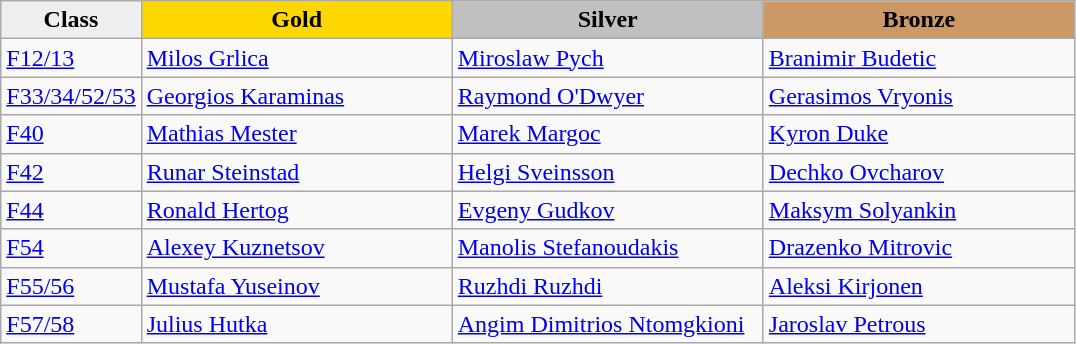<table class="wikitable" style="text-align:left">
<tr align="center">
<td bgcolor=efefef><strong>Class</strong></td>
<td width=200 bgcolor=gold><strong>Gold</strong></td>
<td width=200 bgcolor=silver><strong>Silver</strong></td>
<td width=200 bgcolor=CC9966><strong>Bronze</strong></td>
</tr>
<tr>
<td><a href='#'>F12/13</a></td>
<td><a href='#'>Milos Grlica</a><br></td>
<td><a href='#'>Miroslaw Pych</a><br></td>
<td><a href='#'>Branimir Budetic</a><br></td>
</tr>
<tr>
<td><a href='#'>F33/34/52/53</a></td>
<td><a href='#'>Georgios Karaminas</a><br></td>
<td><a href='#'>Raymond O'Dwyer</a><br></td>
<td><a href='#'>Gerasimos Vryonis</a><br></td>
</tr>
<tr>
<td><a href='#'>F40</a></td>
<td><a href='#'>Mathias Mester</a><br></td>
<td><a href='#'>Marek Margoc</a><br></td>
<td><a href='#'>Kyron Duke</a><br></td>
</tr>
<tr>
<td><a href='#'>F42</a></td>
<td><a href='#'>Runar Steinstad</a><br></td>
<td><a href='#'>Helgi Sveinsson</a><br></td>
<td><a href='#'>Dechko Ovcharov</a><br></td>
</tr>
<tr>
<td><a href='#'>F44</a></td>
<td><a href='#'>Ronald Hertog</a><br></td>
<td><a href='#'>Evgeny Gudkov</a><br></td>
<td><a href='#'>Maksym Solyankin</a><br></td>
</tr>
<tr>
<td><a href='#'>F54</a></td>
<td><a href='#'>Alexey Kuznetsov</a><br></td>
<td><a href='#'>Manolis Stefanoudakis</a><br></td>
<td><a href='#'>Drazenko Mitrovic</a><br></td>
</tr>
<tr>
<td><a href='#'>F55/56</a></td>
<td><a href='#'>Mustafa Yuseinov</a><br></td>
<td><a href='#'>Ruzhdi Ruzhdi</a><br></td>
<td><a href='#'>Aleksi Kirjonen</a><br></td>
</tr>
<tr>
<td><a href='#'>F57/58</a></td>
<td><a href='#'>Julius Hutka</a><br></td>
<td><a href='#'>Angim Dimitrios Ntomgkioni</a><br></td>
<td><a href='#'>Jaroslav Petrous</a><br></td>
</tr>
</table>
